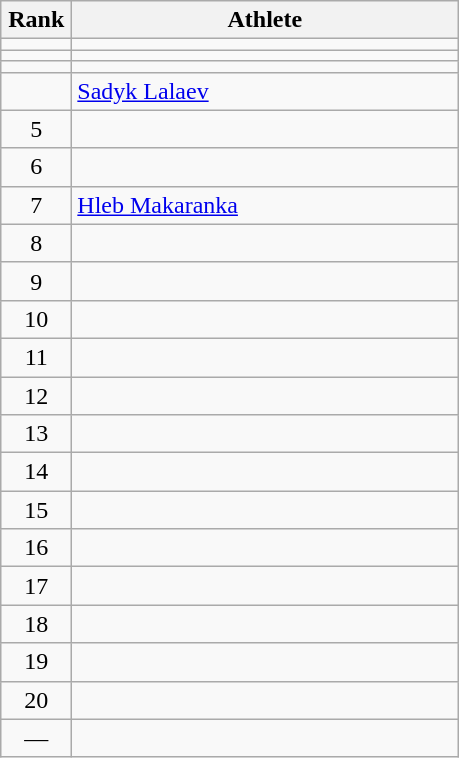<table class="wikitable" style="text-align: center;">
<tr>
<th width=40>Rank</th>
<th width=250>Athlete</th>
</tr>
<tr>
<td></td>
<td align="left"></td>
</tr>
<tr>
<td></td>
<td align="left"></td>
</tr>
<tr>
<td></td>
<td align="left"></td>
</tr>
<tr>
<td></td>
<td align="left"> <a href='#'>Sadyk Lalaev</a> </td>
</tr>
<tr>
<td>5</td>
<td align="left"></td>
</tr>
<tr>
<td>6</td>
<td align="left"></td>
</tr>
<tr>
<td>7</td>
<td align="left"> <a href='#'>Hleb Makaranka</a> </td>
</tr>
<tr>
<td>8</td>
<td align="left"></td>
</tr>
<tr>
<td>9</td>
<td align="left"></td>
</tr>
<tr>
<td>10</td>
<td align="left"></td>
</tr>
<tr>
<td>11</td>
<td align="left"></td>
</tr>
<tr>
<td>12</td>
<td align="left"></td>
</tr>
<tr>
<td>13</td>
<td align="left"></td>
</tr>
<tr>
<td>14</td>
<td align="left"></td>
</tr>
<tr>
<td>15</td>
<td align="left"></td>
</tr>
<tr>
<td>16</td>
<td align="left"></td>
</tr>
<tr>
<td>17</td>
<td align="left"></td>
</tr>
<tr>
<td>18</td>
<td align="left"></td>
</tr>
<tr>
<td>19</td>
<td align="left"></td>
</tr>
<tr>
<td>20</td>
<td align="left"></td>
</tr>
<tr>
<td>—</td>
<td align="left"></td>
</tr>
</table>
